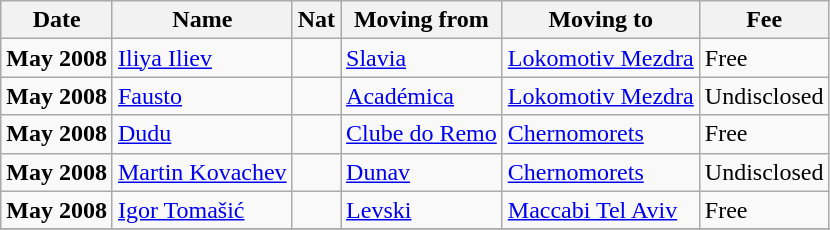<table class="wikitable">
<tr>
<th>Date</th>
<th>Name</th>
<th>Nat</th>
<th>Moving from</th>
<th>Moving to</th>
<th>Fee</th>
</tr>
<tr>
<td><strong>May 2008</strong></td>
<td><a href='#'>Iliya Iliev</a></td>
<td></td>
<td><a href='#'>Slavia</a></td>
<td><a href='#'>Lokomotiv Mezdra</a></td>
<td>Free</td>
</tr>
<tr>
<td><strong>May 2008</strong></td>
<td><a href='#'>Fausto</a></td>
<td></td>
<td><a href='#'>Académica</a></td>
<td><a href='#'>Lokomotiv Mezdra</a></td>
<td>Undisclosed</td>
</tr>
<tr>
<td><strong>May 2008</strong></td>
<td><a href='#'>Dudu</a></td>
<td></td>
<td><a href='#'>Clube do Remo</a></td>
<td><a href='#'>Chernomorets</a></td>
<td>Free</td>
</tr>
<tr>
<td><strong>May 2008</strong></td>
<td><a href='#'>Martin Kovachev</a></td>
<td></td>
<td><a href='#'>Dunav</a></td>
<td><a href='#'>Chernomorets</a></td>
<td>Undisclosed</td>
</tr>
<tr>
<td><strong>May 2008</strong></td>
<td><a href='#'>Igor Tomašić</a></td>
<td> </td>
<td><a href='#'>Levski</a></td>
<td><a href='#'>Maccabi Tel Aviv</a></td>
<td>Free</td>
</tr>
<tr>
</tr>
</table>
